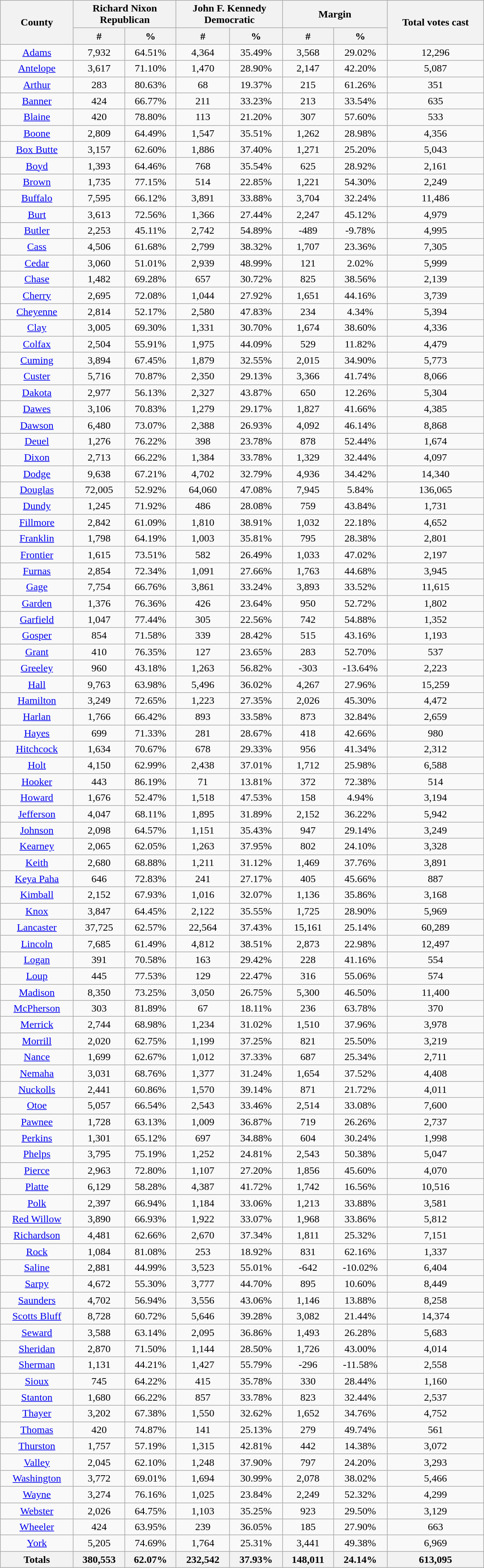<table class="wikitable sortable" width="60%">
<tr>
<th rowspan="2">County</th>
<th colspan="2">Richard Nixon<br>Republican</th>
<th colspan="2">John F. Kennedy<br>Democratic</th>
<th colspan="2">Margin</th>
<th rowspan="2">Total votes cast</th>
</tr>
<tr>
<th data-sort-type="number">#</th>
<th data-sort-type="number">%</th>
<th data-sort-type="number">#</th>
<th data-sort-type="number">%</th>
<th data-sort-type="number">#</th>
<th data-sort-type="number">%</th>
</tr>
<tr style="text-align:center;">
<td><a href='#'>Adams</a></td>
<td>7,932</td>
<td>64.51%</td>
<td>4,364</td>
<td>35.49%</td>
<td>3,568</td>
<td>29.02%</td>
<td>12,296</td>
</tr>
<tr style="text-align:center;">
<td><a href='#'>Antelope</a></td>
<td>3,617</td>
<td>71.10%</td>
<td>1,470</td>
<td>28.90%</td>
<td>2,147</td>
<td>42.20%</td>
<td>5,087</td>
</tr>
<tr style="text-align:center;">
<td><a href='#'>Arthur</a></td>
<td>283</td>
<td>80.63%</td>
<td>68</td>
<td>19.37%</td>
<td>215</td>
<td>61.26%</td>
<td>351</td>
</tr>
<tr style="text-align:center;">
<td><a href='#'>Banner</a></td>
<td>424</td>
<td>66.77%</td>
<td>211</td>
<td>33.23%</td>
<td>213</td>
<td>33.54%</td>
<td>635</td>
</tr>
<tr style="text-align:center;">
<td><a href='#'>Blaine</a></td>
<td>420</td>
<td>78.80%</td>
<td>113</td>
<td>21.20%</td>
<td>307</td>
<td>57.60%</td>
<td>533</td>
</tr>
<tr style="text-align:center;">
<td><a href='#'>Boone</a></td>
<td>2,809</td>
<td>64.49%</td>
<td>1,547</td>
<td>35.51%</td>
<td>1,262</td>
<td>28.98%</td>
<td>4,356</td>
</tr>
<tr style="text-align:center;">
<td><a href='#'>Box Butte</a></td>
<td>3,157</td>
<td>62.60%</td>
<td>1,886</td>
<td>37.40%</td>
<td>1,271</td>
<td>25.20%</td>
<td>5,043</td>
</tr>
<tr style="text-align:center;">
<td><a href='#'>Boyd</a></td>
<td>1,393</td>
<td>64.46%</td>
<td>768</td>
<td>35.54%</td>
<td>625</td>
<td>28.92%</td>
<td>2,161</td>
</tr>
<tr style="text-align:center;">
<td><a href='#'>Brown</a></td>
<td>1,735</td>
<td>77.15%</td>
<td>514</td>
<td>22.85%</td>
<td>1,221</td>
<td>54.30%</td>
<td>2,249</td>
</tr>
<tr style="text-align:center;">
<td><a href='#'>Buffalo</a></td>
<td>7,595</td>
<td>66.12%</td>
<td>3,891</td>
<td>33.88%</td>
<td>3,704</td>
<td>32.24%</td>
<td>11,486</td>
</tr>
<tr style="text-align:center;">
<td><a href='#'>Burt</a></td>
<td>3,613</td>
<td>72.56%</td>
<td>1,366</td>
<td>27.44%</td>
<td>2,247</td>
<td>45.12%</td>
<td>4,979</td>
</tr>
<tr style="text-align:center;">
<td><a href='#'>Butler</a></td>
<td>2,253</td>
<td>45.11%</td>
<td>2,742</td>
<td>54.89%</td>
<td>-489</td>
<td>-9.78%</td>
<td>4,995</td>
</tr>
<tr style="text-align:center;">
<td><a href='#'>Cass</a></td>
<td>4,506</td>
<td>61.68%</td>
<td>2,799</td>
<td>38.32%</td>
<td>1,707</td>
<td>23.36%</td>
<td>7,305</td>
</tr>
<tr style="text-align:center;">
<td><a href='#'>Cedar</a></td>
<td>3,060</td>
<td>51.01%</td>
<td>2,939</td>
<td>48.99%</td>
<td>121</td>
<td>2.02%</td>
<td>5,999</td>
</tr>
<tr style="text-align:center;">
<td><a href='#'>Chase</a></td>
<td>1,482</td>
<td>69.28%</td>
<td>657</td>
<td>30.72%</td>
<td>825</td>
<td>38.56%</td>
<td>2,139</td>
</tr>
<tr style="text-align:center;">
<td><a href='#'>Cherry</a></td>
<td>2,695</td>
<td>72.08%</td>
<td>1,044</td>
<td>27.92%</td>
<td>1,651</td>
<td>44.16%</td>
<td>3,739</td>
</tr>
<tr style="text-align:center;">
<td><a href='#'>Cheyenne</a></td>
<td>2,814</td>
<td>52.17%</td>
<td>2,580</td>
<td>47.83%</td>
<td>234</td>
<td>4.34%</td>
<td>5,394</td>
</tr>
<tr style="text-align:center;">
<td><a href='#'>Clay</a></td>
<td>3,005</td>
<td>69.30%</td>
<td>1,331</td>
<td>30.70%</td>
<td>1,674</td>
<td>38.60%</td>
<td>4,336</td>
</tr>
<tr style="text-align:center;">
<td><a href='#'>Colfax</a></td>
<td>2,504</td>
<td>55.91%</td>
<td>1,975</td>
<td>44.09%</td>
<td>529</td>
<td>11.82%</td>
<td>4,479</td>
</tr>
<tr style="text-align:center;">
<td><a href='#'>Cuming</a></td>
<td>3,894</td>
<td>67.45%</td>
<td>1,879</td>
<td>32.55%</td>
<td>2,015</td>
<td>34.90%</td>
<td>5,773</td>
</tr>
<tr style="text-align:center;">
<td><a href='#'>Custer</a></td>
<td>5,716</td>
<td>70.87%</td>
<td>2,350</td>
<td>29.13%</td>
<td>3,366</td>
<td>41.74%</td>
<td>8,066</td>
</tr>
<tr style="text-align:center;">
<td><a href='#'>Dakota</a></td>
<td>2,977</td>
<td>56.13%</td>
<td>2,327</td>
<td>43.87%</td>
<td>650</td>
<td>12.26%</td>
<td>5,304</td>
</tr>
<tr style="text-align:center;">
<td><a href='#'>Dawes</a></td>
<td>3,106</td>
<td>70.83%</td>
<td>1,279</td>
<td>29.17%</td>
<td>1,827</td>
<td>41.66%</td>
<td>4,385</td>
</tr>
<tr style="text-align:center;">
<td><a href='#'>Dawson</a></td>
<td>6,480</td>
<td>73.07%</td>
<td>2,388</td>
<td>26.93%</td>
<td>4,092</td>
<td>46.14%</td>
<td>8,868</td>
</tr>
<tr style="text-align:center;">
<td><a href='#'>Deuel</a></td>
<td>1,276</td>
<td>76.22%</td>
<td>398</td>
<td>23.78%</td>
<td>878</td>
<td>52.44%</td>
<td>1,674</td>
</tr>
<tr style="text-align:center;">
<td><a href='#'>Dixon</a></td>
<td>2,713</td>
<td>66.22%</td>
<td>1,384</td>
<td>33.78%</td>
<td>1,329</td>
<td>32.44%</td>
<td>4,097</td>
</tr>
<tr style="text-align:center;">
<td><a href='#'>Dodge</a></td>
<td>9,638</td>
<td>67.21%</td>
<td>4,702</td>
<td>32.79%</td>
<td>4,936</td>
<td>34.42%</td>
<td>14,340</td>
</tr>
<tr style="text-align:center;">
<td><a href='#'>Douglas</a></td>
<td>72,005</td>
<td>52.92%</td>
<td>64,060</td>
<td>47.08%</td>
<td>7,945</td>
<td>5.84%</td>
<td>136,065</td>
</tr>
<tr style="text-align:center;">
<td><a href='#'>Dundy</a></td>
<td>1,245</td>
<td>71.92%</td>
<td>486</td>
<td>28.08%</td>
<td>759</td>
<td>43.84%</td>
<td>1,731</td>
</tr>
<tr style="text-align:center;">
<td><a href='#'>Fillmore</a></td>
<td>2,842</td>
<td>61.09%</td>
<td>1,810</td>
<td>38.91%</td>
<td>1,032</td>
<td>22.18%</td>
<td>4,652</td>
</tr>
<tr style="text-align:center;">
<td><a href='#'>Franklin</a></td>
<td>1,798</td>
<td>64.19%</td>
<td>1,003</td>
<td>35.81%</td>
<td>795</td>
<td>28.38%</td>
<td>2,801</td>
</tr>
<tr style="text-align:center;">
<td><a href='#'>Frontier</a></td>
<td>1,615</td>
<td>73.51%</td>
<td>582</td>
<td>26.49%</td>
<td>1,033</td>
<td>47.02%</td>
<td>2,197</td>
</tr>
<tr style="text-align:center;">
<td><a href='#'>Furnas</a></td>
<td>2,854</td>
<td>72.34%</td>
<td>1,091</td>
<td>27.66%</td>
<td>1,763</td>
<td>44.68%</td>
<td>3,945</td>
</tr>
<tr style="text-align:center;">
<td><a href='#'>Gage</a></td>
<td>7,754</td>
<td>66.76%</td>
<td>3,861</td>
<td>33.24%</td>
<td>3,893</td>
<td>33.52%</td>
<td>11,615</td>
</tr>
<tr style="text-align:center;">
<td><a href='#'>Garden</a></td>
<td>1,376</td>
<td>76.36%</td>
<td>426</td>
<td>23.64%</td>
<td>950</td>
<td>52.72%</td>
<td>1,802</td>
</tr>
<tr style="text-align:center;">
<td><a href='#'>Garfield</a></td>
<td>1,047</td>
<td>77.44%</td>
<td>305</td>
<td>22.56%</td>
<td>742</td>
<td>54.88%</td>
<td>1,352</td>
</tr>
<tr style="text-align:center;">
<td><a href='#'>Gosper</a></td>
<td>854</td>
<td>71.58%</td>
<td>339</td>
<td>28.42%</td>
<td>515</td>
<td>43.16%</td>
<td>1,193</td>
</tr>
<tr style="text-align:center;">
<td><a href='#'>Grant</a></td>
<td>410</td>
<td>76.35%</td>
<td>127</td>
<td>23.65%</td>
<td>283</td>
<td>52.70%</td>
<td>537</td>
</tr>
<tr style="text-align:center;">
<td><a href='#'>Greeley</a></td>
<td>960</td>
<td>43.18%</td>
<td>1,263</td>
<td>56.82%</td>
<td>-303</td>
<td>-13.64%</td>
<td>2,223</td>
</tr>
<tr style="text-align:center;">
<td><a href='#'>Hall</a></td>
<td>9,763</td>
<td>63.98%</td>
<td>5,496</td>
<td>36.02%</td>
<td>4,267</td>
<td>27.96%</td>
<td>15,259</td>
</tr>
<tr style="text-align:center;">
<td><a href='#'>Hamilton</a></td>
<td>3,249</td>
<td>72.65%</td>
<td>1,223</td>
<td>27.35%</td>
<td>2,026</td>
<td>45.30%</td>
<td>4,472</td>
</tr>
<tr style="text-align:center;">
<td><a href='#'>Harlan</a></td>
<td>1,766</td>
<td>66.42%</td>
<td>893</td>
<td>33.58%</td>
<td>873</td>
<td>32.84%</td>
<td>2,659</td>
</tr>
<tr style="text-align:center;">
<td><a href='#'>Hayes</a></td>
<td>699</td>
<td>71.33%</td>
<td>281</td>
<td>28.67%</td>
<td>418</td>
<td>42.66%</td>
<td>980</td>
</tr>
<tr style="text-align:center;">
<td><a href='#'>Hitchcock</a></td>
<td>1,634</td>
<td>70.67%</td>
<td>678</td>
<td>29.33%</td>
<td>956</td>
<td>41.34%</td>
<td>2,312</td>
</tr>
<tr style="text-align:center;">
<td><a href='#'>Holt</a></td>
<td>4,150</td>
<td>62.99%</td>
<td>2,438</td>
<td>37.01%</td>
<td>1,712</td>
<td>25.98%</td>
<td>6,588</td>
</tr>
<tr style="text-align:center;">
<td><a href='#'>Hooker</a></td>
<td>443</td>
<td>86.19%</td>
<td>71</td>
<td>13.81%</td>
<td>372</td>
<td>72.38%</td>
<td>514</td>
</tr>
<tr style="text-align:center;">
<td><a href='#'>Howard</a></td>
<td>1,676</td>
<td>52.47%</td>
<td>1,518</td>
<td>47.53%</td>
<td>158</td>
<td>4.94%</td>
<td>3,194</td>
</tr>
<tr style="text-align:center;">
<td><a href='#'>Jefferson</a></td>
<td>4,047</td>
<td>68.11%</td>
<td>1,895</td>
<td>31.89%</td>
<td>2,152</td>
<td>36.22%</td>
<td>5,942</td>
</tr>
<tr style="text-align:center;">
<td><a href='#'>Johnson</a></td>
<td>2,098</td>
<td>64.57%</td>
<td>1,151</td>
<td>35.43%</td>
<td>947</td>
<td>29.14%</td>
<td>3,249</td>
</tr>
<tr style="text-align:center;">
<td><a href='#'>Kearney</a></td>
<td>2,065</td>
<td>62.05%</td>
<td>1,263</td>
<td>37.95%</td>
<td>802</td>
<td>24.10%</td>
<td>3,328</td>
</tr>
<tr style="text-align:center;">
<td><a href='#'>Keith</a></td>
<td>2,680</td>
<td>68.88%</td>
<td>1,211</td>
<td>31.12%</td>
<td>1,469</td>
<td>37.76%</td>
<td>3,891</td>
</tr>
<tr style="text-align:center;">
<td><a href='#'>Keya Paha</a></td>
<td>646</td>
<td>72.83%</td>
<td>241</td>
<td>27.17%</td>
<td>405</td>
<td>45.66%</td>
<td>887</td>
</tr>
<tr style="text-align:center;">
<td><a href='#'>Kimball</a></td>
<td>2,152</td>
<td>67.93%</td>
<td>1,016</td>
<td>32.07%</td>
<td>1,136</td>
<td>35.86%</td>
<td>3,168</td>
</tr>
<tr style="text-align:center;">
<td><a href='#'>Knox</a></td>
<td>3,847</td>
<td>64.45%</td>
<td>2,122</td>
<td>35.55%</td>
<td>1,725</td>
<td>28.90%</td>
<td>5,969</td>
</tr>
<tr style="text-align:center;">
<td><a href='#'>Lancaster</a></td>
<td>37,725</td>
<td>62.57%</td>
<td>22,564</td>
<td>37.43%</td>
<td>15,161</td>
<td>25.14%</td>
<td>60,289</td>
</tr>
<tr style="text-align:center;">
<td><a href='#'>Lincoln</a></td>
<td>7,685</td>
<td>61.49%</td>
<td>4,812</td>
<td>38.51%</td>
<td>2,873</td>
<td>22.98%</td>
<td>12,497</td>
</tr>
<tr style="text-align:center;">
<td><a href='#'>Logan</a></td>
<td>391</td>
<td>70.58%</td>
<td>163</td>
<td>29.42%</td>
<td>228</td>
<td>41.16%</td>
<td>554</td>
</tr>
<tr style="text-align:center;">
<td><a href='#'>Loup</a></td>
<td>445</td>
<td>77.53%</td>
<td>129</td>
<td>22.47%</td>
<td>316</td>
<td>55.06%</td>
<td>574</td>
</tr>
<tr style="text-align:center;">
<td><a href='#'>Madison</a></td>
<td>8,350</td>
<td>73.25%</td>
<td>3,050</td>
<td>26.75%</td>
<td>5,300</td>
<td>46.50%</td>
<td>11,400</td>
</tr>
<tr style="text-align:center;">
<td><a href='#'>McPherson</a></td>
<td>303</td>
<td>81.89%</td>
<td>67</td>
<td>18.11%</td>
<td>236</td>
<td>63.78%</td>
<td>370</td>
</tr>
<tr style="text-align:center;">
<td><a href='#'>Merrick</a></td>
<td>2,744</td>
<td>68.98%</td>
<td>1,234</td>
<td>31.02%</td>
<td>1,510</td>
<td>37.96%</td>
<td>3,978</td>
</tr>
<tr style="text-align:center;">
<td><a href='#'>Morrill</a></td>
<td>2,020</td>
<td>62.75%</td>
<td>1,199</td>
<td>37.25%</td>
<td>821</td>
<td>25.50%</td>
<td>3,219</td>
</tr>
<tr style="text-align:center;">
<td><a href='#'>Nance</a></td>
<td>1,699</td>
<td>62.67%</td>
<td>1,012</td>
<td>37.33%</td>
<td>687</td>
<td>25.34%</td>
<td>2,711</td>
</tr>
<tr style="text-align:center;">
<td><a href='#'>Nemaha</a></td>
<td>3,031</td>
<td>68.76%</td>
<td>1,377</td>
<td>31.24%</td>
<td>1,654</td>
<td>37.52%</td>
<td>4,408</td>
</tr>
<tr style="text-align:center;">
<td><a href='#'>Nuckolls</a></td>
<td>2,441</td>
<td>60.86%</td>
<td>1,570</td>
<td>39.14%</td>
<td>871</td>
<td>21.72%</td>
<td>4,011</td>
</tr>
<tr style="text-align:center;">
<td><a href='#'>Otoe</a></td>
<td>5,057</td>
<td>66.54%</td>
<td>2,543</td>
<td>33.46%</td>
<td>2,514</td>
<td>33.08%</td>
<td>7,600</td>
</tr>
<tr style="text-align:center;">
<td><a href='#'>Pawnee</a></td>
<td>1,728</td>
<td>63.13%</td>
<td>1,009</td>
<td>36.87%</td>
<td>719</td>
<td>26.26%</td>
<td>2,737</td>
</tr>
<tr style="text-align:center;">
<td><a href='#'>Perkins</a></td>
<td>1,301</td>
<td>65.12%</td>
<td>697</td>
<td>34.88%</td>
<td>604</td>
<td>30.24%</td>
<td>1,998</td>
</tr>
<tr style="text-align:center;">
<td><a href='#'>Phelps</a></td>
<td>3,795</td>
<td>75.19%</td>
<td>1,252</td>
<td>24.81%</td>
<td>2,543</td>
<td>50.38%</td>
<td>5,047</td>
</tr>
<tr style="text-align:center;">
<td><a href='#'>Pierce</a></td>
<td>2,963</td>
<td>72.80%</td>
<td>1,107</td>
<td>27.20%</td>
<td>1,856</td>
<td>45.60%</td>
<td>4,070</td>
</tr>
<tr style="text-align:center;">
<td><a href='#'>Platte</a></td>
<td>6,129</td>
<td>58.28%</td>
<td>4,387</td>
<td>41.72%</td>
<td>1,742</td>
<td>16.56%</td>
<td>10,516</td>
</tr>
<tr style="text-align:center;">
<td><a href='#'>Polk</a></td>
<td>2,397</td>
<td>66.94%</td>
<td>1,184</td>
<td>33.06%</td>
<td>1,213</td>
<td>33.88%</td>
<td>3,581</td>
</tr>
<tr style="text-align:center;">
<td><a href='#'>Red Willow</a></td>
<td>3,890</td>
<td>66.93%</td>
<td>1,922</td>
<td>33.07%</td>
<td>1,968</td>
<td>33.86%</td>
<td>5,812</td>
</tr>
<tr style="text-align:center;">
<td><a href='#'>Richardson</a></td>
<td>4,481</td>
<td>62.66%</td>
<td>2,670</td>
<td>37.34%</td>
<td>1,811</td>
<td>25.32%</td>
<td>7,151</td>
</tr>
<tr style="text-align:center;">
<td><a href='#'>Rock</a></td>
<td>1,084</td>
<td>81.08%</td>
<td>253</td>
<td>18.92%</td>
<td>831</td>
<td>62.16%</td>
<td>1,337</td>
</tr>
<tr style="text-align:center;">
<td><a href='#'>Saline</a></td>
<td>2,881</td>
<td>44.99%</td>
<td>3,523</td>
<td>55.01%</td>
<td>-642</td>
<td>-10.02%</td>
<td>6,404</td>
</tr>
<tr style="text-align:center;">
<td><a href='#'>Sarpy</a></td>
<td>4,672</td>
<td>55.30%</td>
<td>3,777</td>
<td>44.70%</td>
<td>895</td>
<td>10.60%</td>
<td>8,449</td>
</tr>
<tr style="text-align:center;">
<td><a href='#'>Saunders</a></td>
<td>4,702</td>
<td>56.94%</td>
<td>3,556</td>
<td>43.06%</td>
<td>1,146</td>
<td>13.88%</td>
<td>8,258</td>
</tr>
<tr style="text-align:center;">
<td><a href='#'>Scotts Bluff</a></td>
<td>8,728</td>
<td>60.72%</td>
<td>5,646</td>
<td>39.28%</td>
<td>3,082</td>
<td>21.44%</td>
<td>14,374</td>
</tr>
<tr style="text-align:center;">
<td><a href='#'>Seward</a></td>
<td>3,588</td>
<td>63.14%</td>
<td>2,095</td>
<td>36.86%</td>
<td>1,493</td>
<td>26.28%</td>
<td>5,683</td>
</tr>
<tr style="text-align:center;">
<td><a href='#'>Sheridan</a></td>
<td>2,870</td>
<td>71.50%</td>
<td>1,144</td>
<td>28.50%</td>
<td>1,726</td>
<td>43.00%</td>
<td>4,014</td>
</tr>
<tr style="text-align:center;">
<td><a href='#'>Sherman</a></td>
<td>1,131</td>
<td>44.21%</td>
<td>1,427</td>
<td>55.79%</td>
<td>-296</td>
<td>-11.58%</td>
<td>2,558</td>
</tr>
<tr style="text-align:center;">
<td><a href='#'>Sioux</a></td>
<td>745</td>
<td>64.22%</td>
<td>415</td>
<td>35.78%</td>
<td>330</td>
<td>28.44%</td>
<td>1,160</td>
</tr>
<tr style="text-align:center;">
<td><a href='#'>Stanton</a></td>
<td>1,680</td>
<td>66.22%</td>
<td>857</td>
<td>33.78%</td>
<td>823</td>
<td>32.44%</td>
<td>2,537</td>
</tr>
<tr style="text-align:center;">
<td><a href='#'>Thayer</a></td>
<td>3,202</td>
<td>67.38%</td>
<td>1,550</td>
<td>32.62%</td>
<td>1,652</td>
<td>34.76%</td>
<td>4,752</td>
</tr>
<tr style="text-align:center;">
<td><a href='#'>Thomas</a></td>
<td>420</td>
<td>74.87%</td>
<td>141</td>
<td>25.13%</td>
<td>279</td>
<td>49.74%</td>
<td>561</td>
</tr>
<tr style="text-align:center;">
<td><a href='#'>Thurston</a></td>
<td>1,757</td>
<td>57.19%</td>
<td>1,315</td>
<td>42.81%</td>
<td>442</td>
<td>14.38%</td>
<td>3,072</td>
</tr>
<tr style="text-align:center;">
<td><a href='#'>Valley</a></td>
<td>2,045</td>
<td>62.10%</td>
<td>1,248</td>
<td>37.90%</td>
<td>797</td>
<td>24.20%</td>
<td>3,293</td>
</tr>
<tr style="text-align:center;">
<td><a href='#'>Washington</a></td>
<td>3,772</td>
<td>69.01%</td>
<td>1,694</td>
<td>30.99%</td>
<td>2,078</td>
<td>38.02%</td>
<td>5,466</td>
</tr>
<tr style="text-align:center;">
<td><a href='#'>Wayne</a></td>
<td>3,274</td>
<td>76.16%</td>
<td>1,025</td>
<td>23.84%</td>
<td>2,249</td>
<td>52.32%</td>
<td>4,299</td>
</tr>
<tr style="text-align:center;">
<td><a href='#'>Webster</a></td>
<td>2,026</td>
<td>64.75%</td>
<td>1,103</td>
<td>35.25%</td>
<td>923</td>
<td>29.50%</td>
<td>3,129</td>
</tr>
<tr style="text-align:center;">
<td><a href='#'>Wheeler</a></td>
<td>424</td>
<td>63.95%</td>
<td>239</td>
<td>36.05%</td>
<td>185</td>
<td>27.90%</td>
<td>663</td>
</tr>
<tr style="text-align:center;">
<td><a href='#'>York</a></td>
<td>5,205</td>
<td>74.69%</td>
<td>1,764</td>
<td>25.31%</td>
<td>3,441</td>
<td>49.38%</td>
<td>6,969</td>
</tr>
<tr style="text-align:center;">
<th>Totals</th>
<th>380,553</th>
<th>62.07%</th>
<th>232,542</th>
<th>37.93%</th>
<th>148,011</th>
<th>24.14%</th>
<th>613,095</th>
</tr>
</table>
